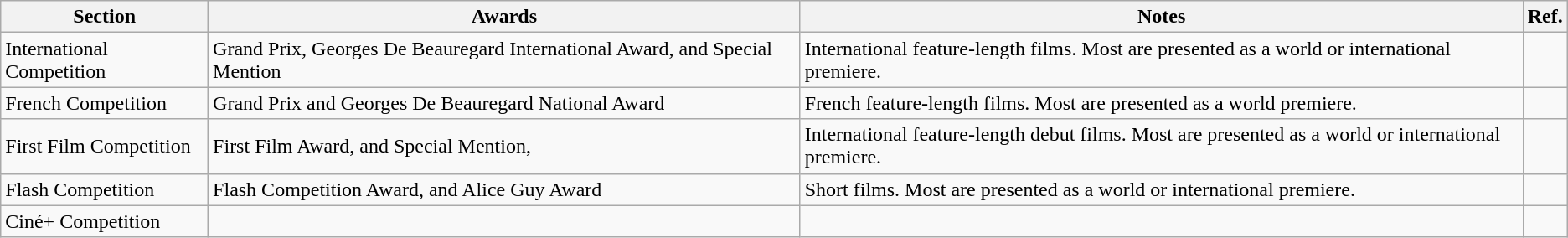<table class="wikitable">
<tr>
<th>Section</th>
<th>Awards</th>
<th>Notes</th>
<th>Ref.</th>
</tr>
<tr>
<td>International Competition</td>
<td>Grand Prix, Georges De Beauregard International Award, and Special Mention</td>
<td>International feature-length films. Most are presented as a world or international premiere.</td>
<td></td>
</tr>
<tr>
<td>French Competition</td>
<td>Grand Prix and Georges De Beauregard National Award</td>
<td>French feature-length films. Most are presented as a world premiere.</td>
<td></td>
</tr>
<tr>
<td>First Film Competition</td>
<td>First Film Award, and Special Mention,</td>
<td>International feature-length debut films. Most are presented as a world or international premiere.</td>
<td></td>
</tr>
<tr>
<td>Flash Competition</td>
<td>Flash Competition Award, and Alice Guy Award</td>
<td>Short films. Most are presented as a world or international premiere.</td>
<td></td>
</tr>
<tr>
<td>Ciné+ Competition</td>
<td></td>
<td></td>
<td></td>
</tr>
</table>
